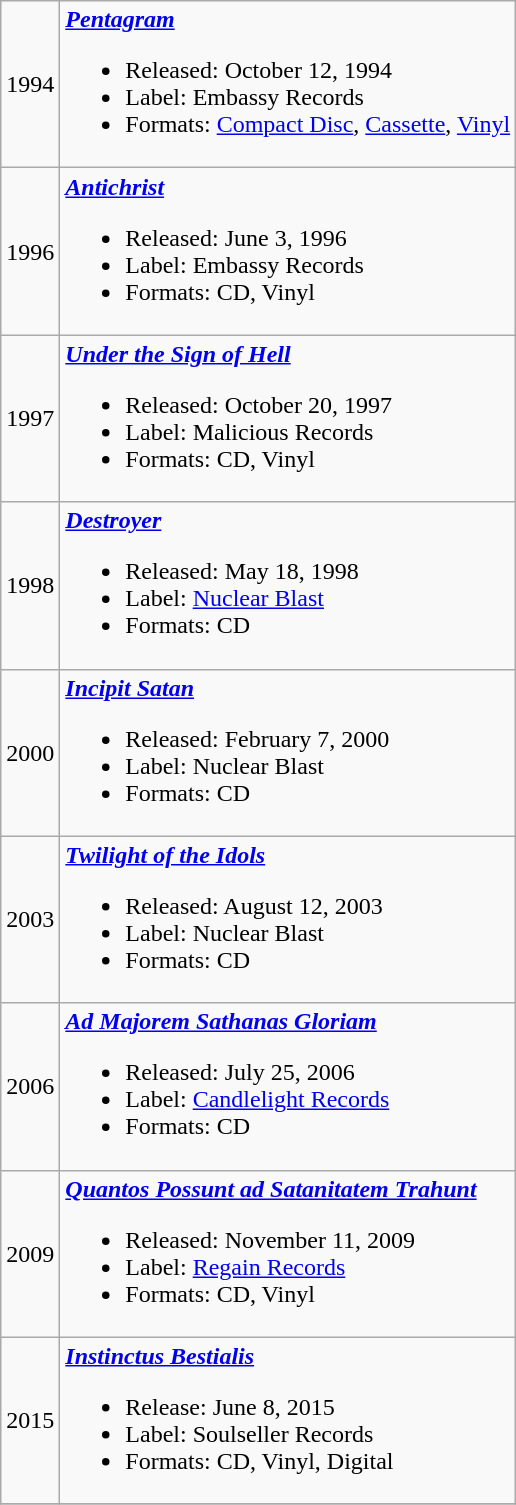<table class="wikitable">
<tr>
<td>1994</td>
<td><strong><em><a href='#'>Pentagram</a></em></strong><br><ul><li>Released: October 12, 1994</li><li>Label: Embassy Records</li><li>Formats: <a href='#'>Compact Disc</a>, <a href='#'>Cassette</a>, <a href='#'>Vinyl</a></li></ul></td>
</tr>
<tr>
<td>1996</td>
<td><strong><em><a href='#'>Antichrist</a></em></strong><br><ul><li>Released: June 3, 1996</li><li>Label: Embassy Records</li><li>Formats: CD, Vinyl</li></ul></td>
</tr>
<tr>
<td>1997</td>
<td><strong><em><a href='#'>Under the Sign of Hell</a></em></strong><br><ul><li>Released: October 20, 1997</li><li>Label: Malicious Records</li><li>Formats: CD, Vinyl</li></ul></td>
</tr>
<tr>
<td>1998</td>
<td><strong><em><a href='#'>Destroyer</a></em></strong><br><ul><li>Released: May 18, 1998</li><li>Label: <a href='#'>Nuclear Blast</a></li><li>Formats: CD</li></ul></td>
</tr>
<tr>
<td>2000</td>
<td><strong><em><a href='#'>Incipit Satan</a></em></strong><br><ul><li>Released: February 7, 2000</li><li>Label: Nuclear Blast</li><li>Formats: CD</li></ul></td>
</tr>
<tr>
<td>2003</td>
<td><strong><em><a href='#'>Twilight of the Idols</a></em></strong><br><ul><li>Released: August 12, 2003</li><li>Label: Nuclear Blast</li><li>Formats: CD</li></ul></td>
</tr>
<tr>
<td>2006</td>
<td><strong><em><a href='#'>Ad Majorem Sathanas Gloriam</a></em></strong><br><ul><li>Released: July 25, 2006</li><li>Label: <a href='#'>Candlelight Records</a></li><li>Formats: CD</li></ul></td>
</tr>
<tr>
<td>2009</td>
<td><strong><em><a href='#'>Quantos Possunt ad Satanitatem Trahunt</a></em></strong><br><ul><li>Released: November 11, 2009</li><li>Label: <a href='#'>Regain Records</a></li><li>Formats: CD, Vinyl</li></ul></td>
</tr>
<tr>
<td>2015</td>
<td><strong><em><a href='#'>Instinctus Bestialis</a></em></strong><br><ul><li>Release: June 8, 2015</li><li>Label: Soulseller Records</li><li>Formats: CD, Vinyl, Digital</li></ul></td>
</tr>
<tr>
</tr>
</table>
